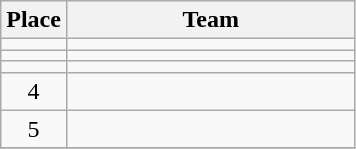<table class=wikitable style=text-align:center>
<tr>
<th width=35>Place</th>
<th width=185>Team</th>
</tr>
<tr>
<td></td>
<td style="text-align:left;"></td>
</tr>
<tr>
<td></td>
<td style="text-align:left;"></td>
</tr>
<tr>
<td></td>
<td style="text-align:left;"></td>
</tr>
<tr>
<td>4</td>
<td style="text-align:left;"></td>
</tr>
<tr>
<td>5</td>
<td style="text-align:left;"></td>
</tr>
<tr>
</tr>
</table>
